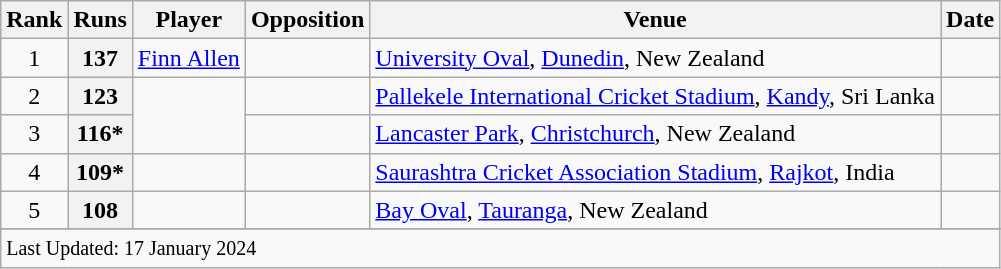<table class="wikitable plainrowheaders sortable">
<tr>
<th scope=col>Rank</th>
<th scope=col>Runs</th>
<th scope=col>Player</th>
<th scope=col>Opposition</th>
<th scope=col>Venue</th>
<th scope=col>Date</th>
</tr>
<tr>
<td align=center>1</td>
<th scope=row style=text-align:center;>137</th>
<td><a href='#'>Finn Allen</a></td>
<td></td>
<td><a href='#'>University Oval</a>, <a href='#'>Dunedin</a>, New Zealand</td>
<td></td>
</tr>
<tr>
<td align=center>2</td>
<th scope=row style=text-align:center;>123</th>
<td rowspan=2></td>
<td></td>
<td><a href='#'>Pallekele International Cricket Stadium</a>, <a href='#'>Kandy</a>, Sri Lanka</td>
<td> </td>
</tr>
<tr>
<td align=center>3</td>
<th scope=row style=text-align:center;>116*</th>
<td></td>
<td><a href='#'>Lancaster Park</a>, <a href='#'>Christchurch</a>, New Zealand</td>
<td></td>
</tr>
<tr>
<td align=center>4</td>
<th scope=row style=text-align:center;>109*</th>
<td></td>
<td></td>
<td><a href='#'>Saurashtra Cricket Association Stadium</a>, <a href='#'>Rajkot</a>, India</td>
<td></td>
</tr>
<tr>
<td align=center>5</td>
<th scope=row style=text-align:center;>108</th>
<td></td>
<td></td>
<td><a href='#'>Bay Oval</a>, <a href='#'>Tauranga</a>, New Zealand</td>
<td></td>
</tr>
<tr>
</tr>
<tr class=sortbottom>
<td colspan=6><small>Last Updated: 17 January 2024</small></td>
</tr>
</table>
